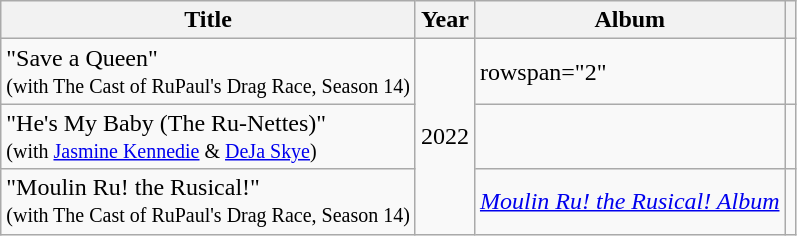<table class="wikitable plainrowheaders sortable">
<tr>
<th>Title</th>
<th>Year</th>
<th>Album</th>
<th style="text-align: center;" class="unsortable"></th>
</tr>
<tr>
<td>"Save a Queen"<br><small>(with The Cast of RuPaul's Drag Race, Season 14)</small></td>
<td rowspan="5">2022</td>
<td>rowspan="2" </td>
<td style="text-align: center;"><br></td>
</tr>
<tr>
<td scope="row">"He's My Baby (The Ru-Nettes)"<br><small>(with <a href='#'>Jasmine Kennedie</a> & <a href='#'>DeJa Skye</a>)</small></td>
<td style="text-align: center;"></td>
</tr>
<tr>
<td scope="row">"Moulin Ru! the Rusical!"<br><small>(with The Cast of RuPaul's Drag Race, Season 14)</small></td>
<td><a href='#'><em>Moulin Ru! the Rusical! Album</em></a></td>
<td style="text-align: center;"><br></td>
</tr>
</table>
